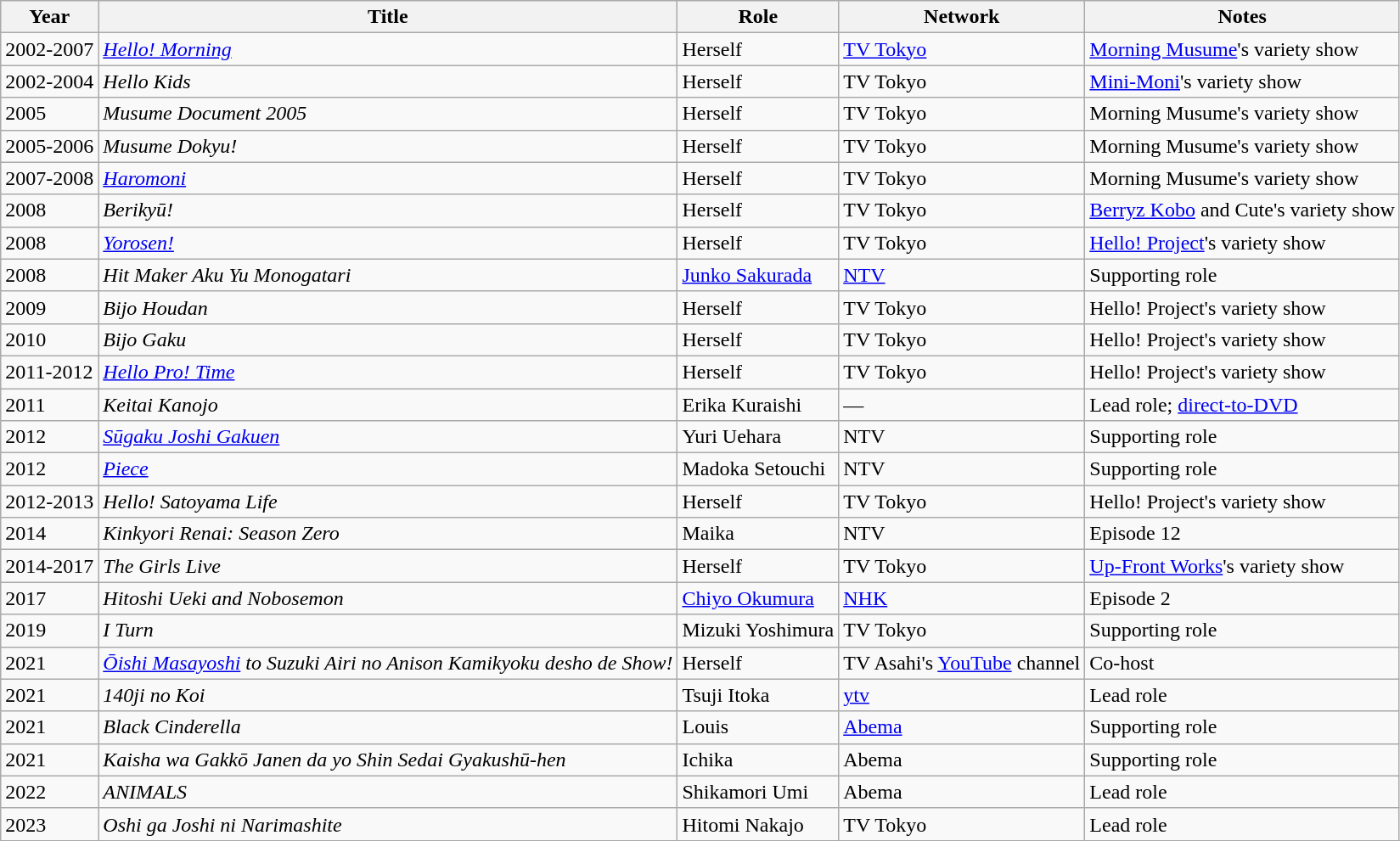<table class="wikitable sortable">
<tr>
<th>Year</th>
<th>Title</th>
<th>Role</th>
<th>Network</th>
<th class="unsortable">Notes</th>
</tr>
<tr>
<td>2002-2007</td>
<td><em><a href='#'>Hello! Morning</a></em></td>
<td>Herself</td>
<td><a href='#'>TV Tokyo</a></td>
<td><a href='#'>Morning Musume</a>'s variety show</td>
</tr>
<tr>
<td>2002-2004</td>
<td><em>Hello Kids</em></td>
<td>Herself</td>
<td>TV Tokyo</td>
<td><a href='#'>Mini-Moni</a>'s variety show</td>
</tr>
<tr>
<td>2005</td>
<td><em>Musume Document 2005</em></td>
<td>Herself</td>
<td>TV Tokyo</td>
<td>Morning Musume's variety show</td>
</tr>
<tr>
<td>2005-2006</td>
<td><em>Musume Dokyu!</em></td>
<td>Herself</td>
<td>TV Tokyo</td>
<td>Morning Musume's variety show</td>
</tr>
<tr>
<td>2007-2008</td>
<td><em><a href='#'>Haromoni</a></em></td>
<td>Herself</td>
<td>TV Tokyo</td>
<td>Morning Musume's variety show</td>
</tr>
<tr>
<td>2008</td>
<td><em>Berikyū!</em></td>
<td>Herself</td>
<td>TV Tokyo</td>
<td><a href='#'>Berryz Kobo</a> and Cute's variety show</td>
</tr>
<tr>
<td>2008</td>
<td><em><a href='#'>Yorosen!</a></em></td>
<td>Herself</td>
<td>TV Tokyo</td>
<td><a href='#'>Hello! Project</a>'s variety show</td>
</tr>
<tr>
<td>2008</td>
<td><em>Hit Maker Aku Yu Monogatari</em></td>
<td><a href='#'>Junko Sakurada</a></td>
<td><a href='#'>NTV</a></td>
<td>Supporting role</td>
</tr>
<tr>
<td>2009</td>
<td><em>Bijo Houdan</em></td>
<td>Herself</td>
<td>TV Tokyo</td>
<td>Hello! Project's variety show</td>
</tr>
<tr>
<td>2010</td>
<td><em>Bijo Gaku</em></td>
<td>Herself</td>
<td>TV Tokyo</td>
<td>Hello! Project's variety show</td>
</tr>
<tr>
<td>2011-2012</td>
<td><em><a href='#'>Hello Pro! Time</a></em></td>
<td>Herself</td>
<td>TV Tokyo</td>
<td>Hello! Project's variety show</td>
</tr>
<tr>
<td>2011</td>
<td><em>Keitai Kanojo</em></td>
<td>Erika Kuraishi</td>
<td>—</td>
<td>Lead role; <a href='#'>direct-to-DVD</a></td>
</tr>
<tr>
<td>2012</td>
<td><em><a href='#'>Sūgaku Joshi Gakuen</a></em></td>
<td>Yuri Uehara</td>
<td>NTV</td>
<td>Supporting role</td>
</tr>
<tr>
<td>2012</td>
<td><em><a href='#'>Piece</a></em></td>
<td>Madoka Setouchi</td>
<td>NTV</td>
<td>Supporting role</td>
</tr>
<tr>
<td>2012-2013</td>
<td><em>Hello! Satoyama Life</em></td>
<td>Herself</td>
<td>TV Tokyo</td>
<td>Hello! Project's variety show</td>
</tr>
<tr>
<td>2014</td>
<td><em>Kinkyori Renai: Season Zero</em></td>
<td>Maika</td>
<td>NTV</td>
<td>Episode 12</td>
</tr>
<tr>
<td>2014-2017</td>
<td><em>The Girls Live</em></td>
<td>Herself</td>
<td>TV Tokyo</td>
<td><a href='#'>Up-Front Works</a>'s variety show</td>
</tr>
<tr>
<td>2017</td>
<td><em>Hitoshi Ueki and Nobosemon </em></td>
<td><a href='#'>Chiyo Okumura</a></td>
<td><a href='#'>NHK</a></td>
<td>Episode 2</td>
</tr>
<tr>
<td>2019</td>
<td><em>I Turn</em></td>
<td>Mizuki Yoshimura</td>
<td>TV Tokyo</td>
<td>Supporting role</td>
</tr>
<tr>
<td>2021</td>
<td><em><a href='#'>Ōishi Masayoshi</a> to Suzuki Airi no Anison Kamikyoku desho de Show!</em></td>
<td>Herself</td>
<td>TV Asahi's <a href='#'>YouTube</a> channel</td>
<td>Co-host</td>
</tr>
<tr>
<td>2021</td>
<td><em>140ji no Koi</em></td>
<td>Tsuji Itoka</td>
<td><a href='#'>ytv</a></td>
<td>Lead role</td>
</tr>
<tr>
<td>2021</td>
<td><em>Black Cinderella</em></td>
<td>Louis</td>
<td><a href='#'>Abema</a></td>
<td>Supporting role</td>
</tr>
<tr>
<td>2021</td>
<td><em>Kaisha wa Gakkō Janen da yo Shin Sedai Gyakushū-hen</em></td>
<td>Ichika</td>
<td>Abema</td>
<td>Supporting role</td>
</tr>
<tr>
<td>2022</td>
<td><em>ANIMALS</em></td>
<td>Shikamori Umi</td>
<td>Abema</td>
<td>Lead role</td>
</tr>
<tr>
<td>2023</td>
<td><em>Oshi ga Joshi ni Narimashite</em></td>
<td>Hitomi Nakajo</td>
<td>TV Tokyo</td>
<td>Lead role</td>
</tr>
<tr>
</tr>
</table>
